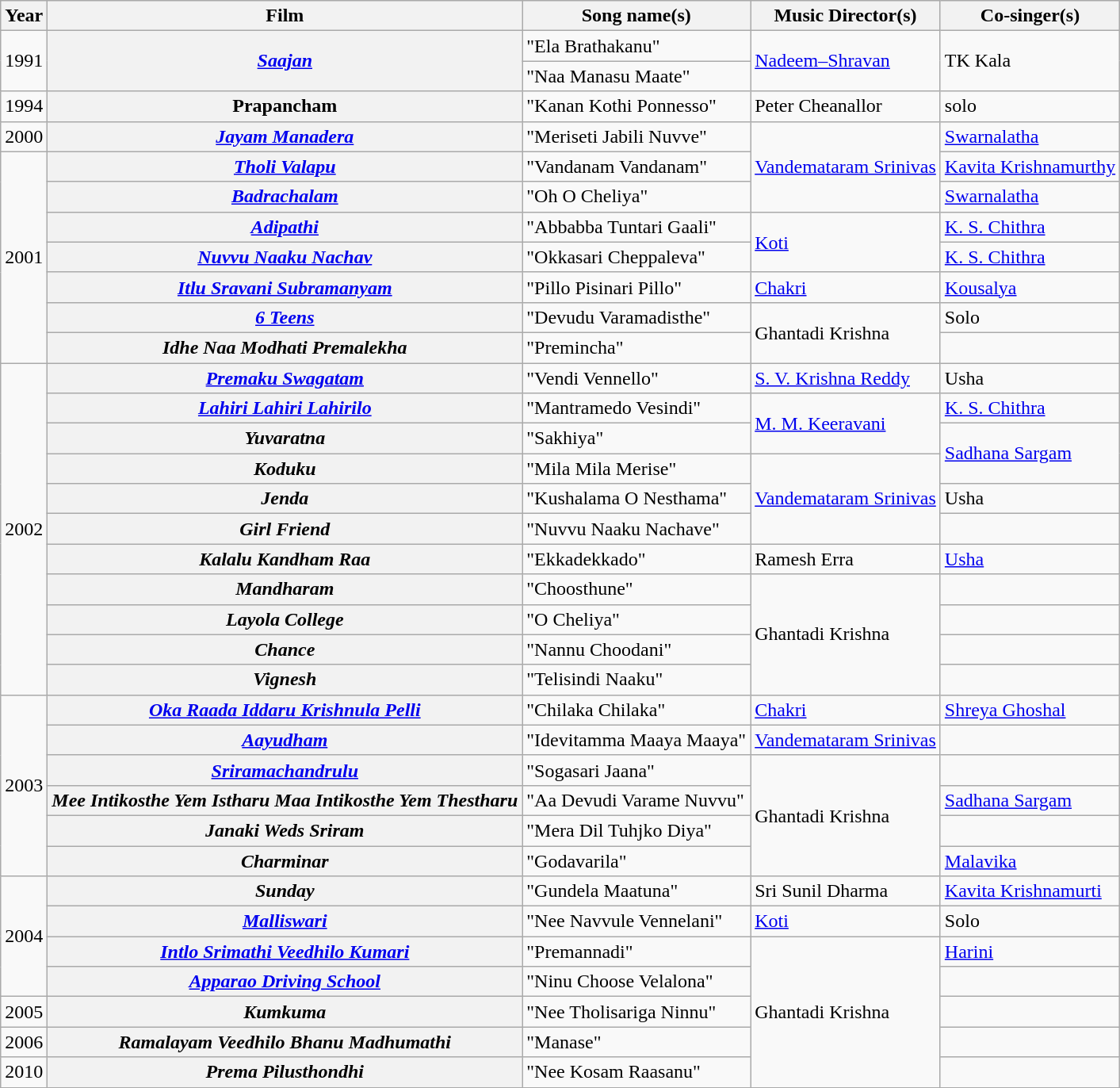<table class="wikitable sortable">
<tr>
<th>Year</th>
<th>Film</th>
<th>Song name(s)</th>
<th>Music Director(s)</th>
<th>Co-singer(s)</th>
</tr>
<tr>
<td rowspan="2">1991</td>
<th rowspan="2"><strong><em><a href='#'>Saajan</a></em></strong></th>
<td>"Ela Brathakanu"</td>
<td rowspan="2"><a href='#'>Nadeem–Shravan</a></td>
<td rowspan="2">TK Kala</td>
</tr>
<tr>
<td>"Naa Manasu Maate"</td>
</tr>
<tr>
<td>1994</td>
<th><strong>Prapancham</strong></th>
<td>"Kanan Kothi Ponnesso"</td>
<td>Peter Cheanallor</td>
<td>solo</td>
</tr>
<tr>
<td>2000</td>
<th><strong><em><a href='#'>Jayam Manadera</a></em></strong></th>
<td>"Meriseti Jabili Nuvve"</td>
<td rowspan="3"><a href='#'>Vandemataram Srinivas</a></td>
<td><a href='#'>Swarnalatha</a></td>
</tr>
<tr>
<td rowspan="7">2001</td>
<th><strong><em><a href='#'>Tholi Valapu</a></em></strong></th>
<td>"Vandanam Vandanam"</td>
<td><a href='#'>Kavita Krishnamurthy</a></td>
</tr>
<tr>
<th><strong><a href='#'><em>Badrachalam</em></a></strong></th>
<td>"Oh O Cheliya"</td>
<td><a href='#'>Swarnalatha</a></td>
</tr>
<tr>
<th><strong><a href='#'><em>Adipathi</em></a></strong></th>
<td>"Abbabba Tuntari Gaali"</td>
<td rowspan="2"><a href='#'>Koti</a></td>
<td><a href='#'>K. S. Chithra</a></td>
</tr>
<tr>
<th><strong><em><a href='#'>Nuvvu Naaku Nachav</a></em></strong></th>
<td>"Okkasari Cheppaleva"</td>
<td><a href='#'>K. S. Chithra</a></td>
</tr>
<tr>
<th><em><a href='#'>Itlu Sravani Subramanyam</a></em></th>
<td>"Pillo Pisinari Pillo"</td>
<td><a href='#'>Chakri</a></td>
<td><a href='#'>Kousalya</a></td>
</tr>
<tr>
<th><strong><em><a href='#'>6 Teens</a></em></strong></th>
<td>"Devudu Varamadisthe"</td>
<td rowspan="2">Ghantadi Krishna</td>
<td>Solo</td>
</tr>
<tr>
<th><em>Idhe Naa Modhati Premalekha</em></th>
<td>"Premincha"</td>
<td></td>
</tr>
<tr>
<td rowspan="11">2002</td>
<th><em><a href='#'>Premaku Swagatam</a></em></th>
<td>"Vendi Vennello"</td>
<td><a href='#'>S. V. Krishna Reddy</a></td>
<td>Usha</td>
</tr>
<tr>
<th><strong><em><a href='#'>Lahiri Lahiri Lahirilo</a></em></strong></th>
<td>"Mantramedo Vesindi"</td>
<td rowspan="2"><a href='#'>M. M. Keeravani</a></td>
<td><a href='#'>K. S. Chithra</a></td>
</tr>
<tr>
<th><em>Yuvaratna</em></th>
<td>"Sakhiya"</td>
<td rowspan="2"><a href='#'>Sadhana Sargam</a></td>
</tr>
<tr>
<th><em>Koduku</em></th>
<td>"Mila Mila Merise"</td>
<td rowspan="3"><a href='#'>Vandemataram Srinivas</a></td>
</tr>
<tr>
<th><em>Jenda</em></th>
<td>"Kushalama O Nesthama"</td>
<td>Usha</td>
</tr>
<tr>
<th><em>Girl Friend</em></th>
<td>"Nuvvu Naaku Nachave"</td>
<td></td>
</tr>
<tr>
<th><em>Kalalu Kandham Raa</em></th>
<td>"Ekkadekkado"</td>
<td>Ramesh Erra</td>
<td><a href='#'>Usha</a></td>
</tr>
<tr>
<th><em>Mandharam</em></th>
<td>"Choosthune"</td>
<td rowspan="4">Ghantadi Krishna</td>
<td></td>
</tr>
<tr>
<th><em>Layola College</em></th>
<td>"O Cheliya"</td>
<td></td>
</tr>
<tr>
<th><em>Chance</em></th>
<td>"Nannu Choodani"</td>
<td></td>
</tr>
<tr>
<th><em>Vignesh</em></th>
<td>"Telisindi Naaku"</td>
<td></td>
</tr>
<tr>
<td rowspan="6">2003</td>
<th><strong><a href='#'><em>Oka Raada Iddaru Krishnula Pelli</em></a></strong></th>
<td>"Chilaka Chilaka"</td>
<td><a href='#'>Chakri</a></td>
<td><a href='#'>Shreya Ghoshal</a></td>
</tr>
<tr>
<th><strong><a href='#'><em>Aayudham</em></a></strong></th>
<td>"Idevitamma Maaya Maaya"</td>
<td><a href='#'>Vandemataram Srinivas</a></td>
<td></td>
</tr>
<tr>
<th><strong><em><a href='#'>Sriramachandrulu</a></em></strong></th>
<td>"Sogasari Jaana"</td>
<td rowspan="4">Ghantadi Krishna</td>
<td></td>
</tr>
<tr>
<th><em>Mee Intikosthe Yem Istharu Maa Intikosthe Yem Thestharu</em></th>
<td>"Aa Devudi Varame Nuvvu"</td>
<td><a href='#'>Sadhana Sargam</a></td>
</tr>
<tr>
<th><em>Janaki Weds Sriram</em></th>
<td>"Mera Dil Tuhjko Diya"</td>
<td></td>
</tr>
<tr>
<th><em>Charminar</em></th>
<td>"Godavarila"</td>
<td><a href='#'>Malavika</a></td>
</tr>
<tr>
<td rowspan="4">2004</td>
<th><em>Sunday</em></th>
<td>"Gundela Maatuna"</td>
<td>Sri Sunil Dharma</td>
<td><a href='#'>Kavita Krishnamurti</a></td>
</tr>
<tr>
<th><strong><a href='#'><em>Malliswari</em></a></strong></th>
<td>"Nee Navvule Vennelani"</td>
<td><a href='#'>Koti</a></td>
<td>Solo</td>
</tr>
<tr>
<th><em><a href='#'>Intlo Srimathi Veedhilo Kumari</a></em></th>
<td>"Premannadi"</td>
<td rowspan="5">Ghantadi Krishna</td>
<td><a href='#'>Harini</a></td>
</tr>
<tr>
<th><em><a href='#'>Apparao Driving School</a></em></th>
<td>"Ninu Choose Velalona"</td>
<td></td>
</tr>
<tr>
<td>2005</td>
<th><em>Kumkuma</em></th>
<td>"Nee Tholisariga Ninnu"</td>
<td></td>
</tr>
<tr>
<td>2006</td>
<th><em>Ramalayam Veedhilo Bhanu Madhumathi</em></th>
<td>"Manase"</td>
<td></td>
</tr>
<tr>
<td>2010</td>
<th><em>Prema Pilusthondhi</em></th>
<td>"Nee Kosam Raasanu"</td>
<td></td>
</tr>
<tr>
</tr>
</table>
